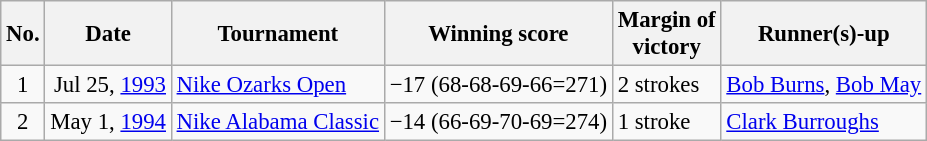<table class="wikitable" style="font-size:95%;">
<tr>
<th>No.</th>
<th>Date</th>
<th>Tournament</th>
<th>Winning score</th>
<th>Margin of<br>victory</th>
<th>Runner(s)-up</th>
</tr>
<tr>
<td align=center>1</td>
<td align=right>Jul 25, <a href='#'>1993</a></td>
<td><a href='#'>Nike Ozarks Open</a></td>
<td>−17 (68-68-69-66=271)</td>
<td>2 strokes</td>
<td> <a href='#'>Bob Burns</a>,  <a href='#'>Bob May</a></td>
</tr>
<tr>
<td align=center>2</td>
<td align=right>May 1, <a href='#'>1994</a></td>
<td><a href='#'>Nike Alabama Classic</a></td>
<td>−14 (66-69-70-69=274)</td>
<td>1 stroke</td>
<td> <a href='#'>Clark Burroughs</a></td>
</tr>
</table>
